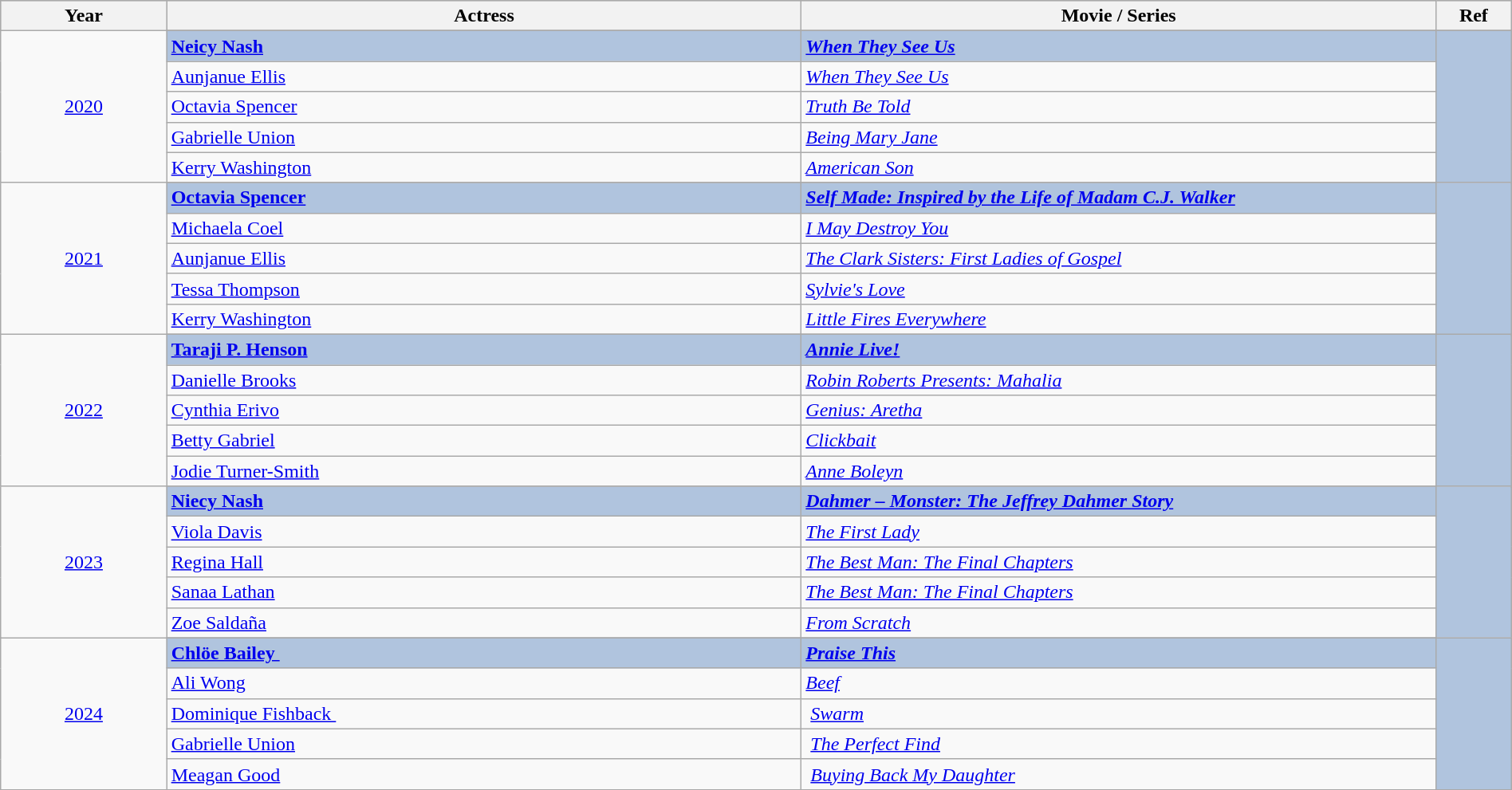<table class="wikitable" style="width:100%;">
<tr style="background:#bebebe;">
<th style="width:11%;">Year</th>
<th style="width:42%;">Actress</th>
<th style="width:42%;">Movie / Series</th>
<th style="width:5%;">Ref</th>
</tr>
<tr>
<td rowspan="6" align="center"><a href='#'>2020</a></td>
</tr>
<tr style="background:#B0C4DE">
<td><strong><a href='#'>Neicy Nash</a></strong></td>
<td><strong><em><a href='#'>When They See Us</a></em></strong></td>
<td rowspan="6" align="center"></td>
</tr>
<tr>
<td><a href='#'>Aunjanue Ellis</a></td>
<td><em><a href='#'>When They See Us</a></em></td>
</tr>
<tr>
<td><a href='#'>Octavia Spencer</a></td>
<td><em><a href='#'>Truth Be Told</a></em></td>
</tr>
<tr>
<td><a href='#'>Gabrielle Union</a></td>
<td><em><a href='#'>Being Mary Jane</a></em></td>
</tr>
<tr>
<td><a href='#'>Kerry Washington</a></td>
<td><em><a href='#'>American Son</a></em></td>
</tr>
<tr>
<td rowspan="6" align="center"><a href='#'>2021</a></td>
</tr>
<tr style="background:#B0C4DE">
<td><strong><a href='#'>Octavia Spencer</a></strong></td>
<td><strong><em><a href='#'>Self Made: Inspired by the Life of Madam C.J. Walker</a></em></strong></td>
<td rowspan="6" align="center"></td>
</tr>
<tr>
<td><a href='#'>Michaela Coel</a></td>
<td><em><a href='#'>I May Destroy You</a></em></td>
</tr>
<tr>
<td><a href='#'>Aunjanue Ellis</a></td>
<td><em><a href='#'>The Clark Sisters: First Ladies of Gospel</a></em></td>
</tr>
<tr>
<td><a href='#'>Tessa Thompson</a></td>
<td><em><a href='#'>Sylvie's Love</a></em></td>
</tr>
<tr>
<td><a href='#'>Kerry Washington</a></td>
<td><em><a href='#'>Little Fires Everywhere</a></em></td>
</tr>
<tr>
<td rowspan="6" align="center"><a href='#'>2022</a></td>
</tr>
<tr style="background:#B0C4DE">
<td><strong><a href='#'>Taraji P. Henson</a></strong></td>
<td><strong><em><a href='#'>Annie Live!</a></em></strong></td>
<td rowspan="6" align="center"></td>
</tr>
<tr>
<td><a href='#'>Danielle Brooks</a></td>
<td><em><a href='#'>Robin Roberts Presents: Mahalia</a></em></td>
</tr>
<tr>
<td><a href='#'>Cynthia Erivo</a></td>
<td><em><a href='#'>Genius: Aretha</a></em></td>
</tr>
<tr>
<td><a href='#'>Betty Gabriel</a></td>
<td><em><a href='#'>Clickbait</a></em></td>
</tr>
<tr>
<td><a href='#'>Jodie Turner-Smith</a></td>
<td><em><a href='#'>Anne Boleyn</a></em></td>
</tr>
<tr>
<td rowspan="6" align="center"><a href='#'>2023</a></td>
</tr>
<tr style="background:#B0C4DE">
<td><strong><a href='#'>Niecy Nash</a></strong></td>
<td><strong><em><a href='#'>Dahmer – Monster: The Jeffrey Dahmer Story</a></em></strong></td>
<td rowspan="6" align="center"></td>
</tr>
<tr>
<td><a href='#'>Viola Davis</a></td>
<td><em><a href='#'>The First Lady</a></em></td>
</tr>
<tr>
<td><a href='#'>Regina Hall</a></td>
<td><em><a href='#'>The Best Man: The Final Chapters</a></em></td>
</tr>
<tr>
<td><a href='#'>Sanaa Lathan</a></td>
<td><em><a href='#'>The Best Man: The Final Chapters</a></em></td>
</tr>
<tr>
<td><a href='#'>Zoe Saldaña</a></td>
<td><em><a href='#'>From Scratch</a></em></td>
</tr>
<tr>
<td rowspan="6" align="center"><a href='#'>2024</a></td>
</tr>
<tr style="background:#B0C4DE">
<td><strong><a href='#'>Chlöe Bailey </a></strong></td>
<td><strong><em><a href='#'>Praise This</a></em></strong></td>
<td rowspan="6" align="center"></td>
</tr>
<tr>
<td><a href='#'>Ali Wong</a>  </td>
<td><em><a href='#'>Beef</a></em></td>
</tr>
<tr>
<td><a href='#'>Dominique Fishback </a></td>
<td> <em><a href='#'>Swarm</a></em></td>
</tr>
<tr>
<td><a href='#'>Gabrielle Union</a> </td>
<td> <em><a href='#'>The Perfect Find</a></em></td>
</tr>
<tr>
<td><a href='#'>Meagan Good</a></td>
<td> <em><a href='#'>Buying Back My Daughter</a></em></td>
</tr>
</table>
